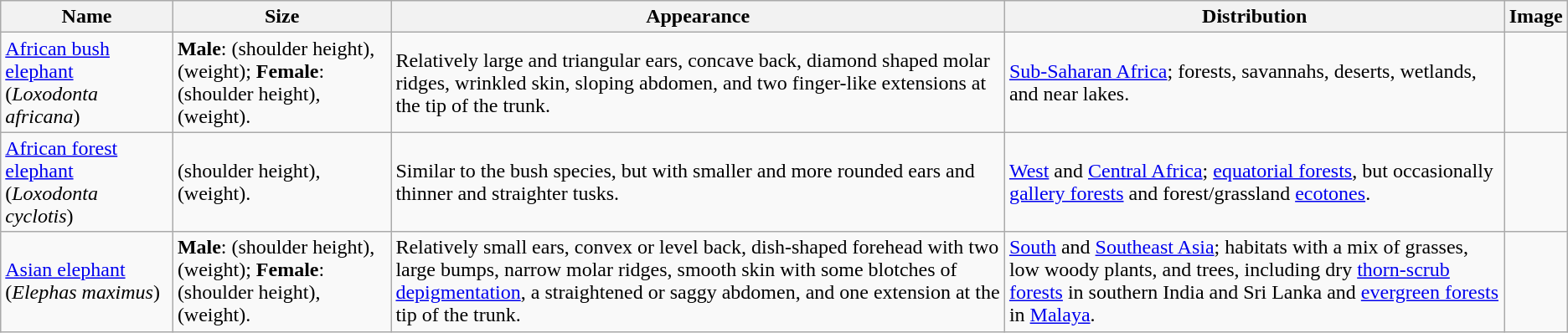<table class="wikitable">
<tr>
<th>Name</th>
<th>Size</th>
<th>Appearance</th>
<th>Distribution</th>
<th>Image</th>
</tr>
<tr>
<td><a href='#'>African bush elephant</a> (<em>Loxodonta africana</em>)</td>
<td><strong>Male</strong>:  (shoulder height),  (weight); <strong>Female</strong>:  (shoulder height),  (weight).</td>
<td>Relatively large and triangular ears, concave back, diamond shaped molar ridges, wrinkled skin, sloping abdomen, and two finger-like extensions at the tip of the trunk.</td>
<td><a href='#'>Sub-Saharan Africa</a>; forests, savannahs, deserts, wetlands, and near lakes.</td>
<td></td>
</tr>
<tr>
<td><a href='#'>African forest elephant</a> (<em>Loxodonta cyclotis</em>)</td>
<td> (shoulder height),  (weight).</td>
<td>Similar to the bush species, but with smaller and more rounded ears and thinner and straighter tusks.</td>
<td><a href='#'>West</a> and <a href='#'>Central Africa</a>; <a href='#'>equatorial forests</a>, but occasionally <a href='#'>gallery forests</a> and forest/grassland <a href='#'>ecotones</a>.</td>
<td></td>
</tr>
<tr>
<td><a href='#'>Asian elephant</a> (<em>Elephas maximus</em>)</td>
<td><strong>Male</strong>:  (shoulder height),  (weight); <strong>Female</strong>:  (shoulder height),  (weight).</td>
<td>Relatively small ears, convex or level back, dish-shaped forehead with two large bumps, narrow molar ridges, smooth skin with some blotches of <a href='#'>depigmentation</a>, a straightened or saggy abdomen, and one extension at the tip of the trunk.</td>
<td><a href='#'>South</a> and <a href='#'>Southeast Asia</a>; habitats with a mix of grasses, low woody plants, and trees, including dry <a href='#'>thorn-scrub forests</a> in southern India and Sri Lanka and <a href='#'>evergreen forests</a> in <a href='#'>Malaya</a>.</td>
<td></td>
</tr>
</table>
